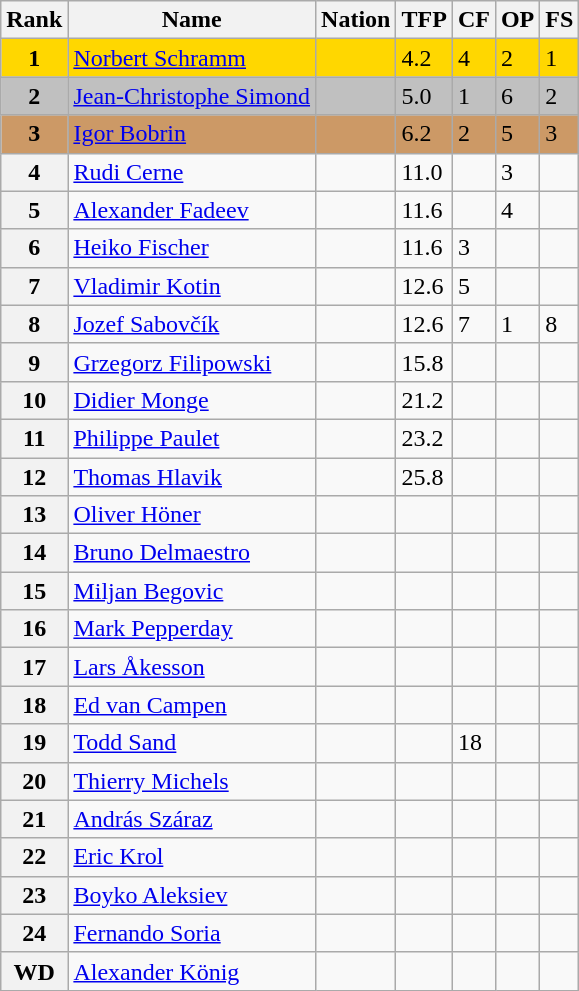<table class="wikitable">
<tr>
<th>Rank</th>
<th>Name</th>
<th>Nation</th>
<th>TFP</th>
<th>CF</th>
<th>OP</th>
<th>FS</th>
</tr>
<tr bgcolor="gold">
<td align="center"><strong>1</strong></td>
<td><a href='#'>Norbert Schramm</a></td>
<td></td>
<td>4.2</td>
<td>4</td>
<td>2</td>
<td>1</td>
</tr>
<tr bgcolor="silver">
<td align="center"><strong>2</strong></td>
<td><a href='#'>Jean-Christophe Simond</a></td>
<td></td>
<td>5.0</td>
<td>1</td>
<td>6</td>
<td>2</td>
</tr>
<tr bgcolor="cc9966">
<td align="center"><strong>3</strong></td>
<td><a href='#'>Igor Bobrin</a></td>
<td></td>
<td>6.2</td>
<td>2</td>
<td>5</td>
<td>3</td>
</tr>
<tr>
<th>4</th>
<td><a href='#'>Rudi Cerne</a></td>
<td></td>
<td>11.0</td>
<td></td>
<td>3</td>
<td></td>
</tr>
<tr>
<th>5</th>
<td><a href='#'>Alexander Fadeev</a></td>
<td></td>
<td>11.6</td>
<td></td>
<td>4</td>
<td></td>
</tr>
<tr>
<th>6</th>
<td><a href='#'>Heiko Fischer</a></td>
<td></td>
<td>11.6</td>
<td>3</td>
<td></td>
<td></td>
</tr>
<tr>
<th>7</th>
<td><a href='#'>Vladimir Kotin</a></td>
<td></td>
<td>12.6</td>
<td>5</td>
<td></td>
<td></td>
</tr>
<tr>
<th>8</th>
<td><a href='#'>Jozef Sabovčík</a></td>
<td></td>
<td>12.6</td>
<td>7</td>
<td>1</td>
<td>8</td>
</tr>
<tr>
<th>9</th>
<td><a href='#'>Grzegorz Filipowski</a></td>
<td></td>
<td>15.8</td>
<td></td>
<td></td>
<td></td>
</tr>
<tr>
<th>10</th>
<td><a href='#'>Didier Monge</a></td>
<td></td>
<td>21.2</td>
<td></td>
<td></td>
<td></td>
</tr>
<tr>
<th>11</th>
<td><a href='#'>Philippe Paulet</a></td>
<td></td>
<td>23.2</td>
<td></td>
<td></td>
<td></td>
</tr>
<tr>
<th>12</th>
<td><a href='#'>Thomas Hlavik</a></td>
<td></td>
<td>25.8</td>
<td></td>
<td></td>
<td></td>
</tr>
<tr>
<th>13</th>
<td><a href='#'>Oliver Höner</a></td>
<td></td>
<td></td>
<td></td>
<td></td>
<td></td>
</tr>
<tr>
<th>14</th>
<td><a href='#'>Bruno Delmaestro</a></td>
<td></td>
<td></td>
<td></td>
<td></td>
<td></td>
</tr>
<tr>
<th>15</th>
<td><a href='#'>Miljan Begovic</a></td>
<td></td>
<td></td>
<td></td>
<td></td>
<td></td>
</tr>
<tr>
<th>16</th>
<td><a href='#'>Mark Pepperday</a></td>
<td></td>
<td></td>
<td></td>
<td></td>
<td></td>
</tr>
<tr>
<th>17</th>
<td><a href='#'>Lars Åkesson</a></td>
<td></td>
<td></td>
<td></td>
<td></td>
<td></td>
</tr>
<tr>
<th>18</th>
<td><a href='#'>Ed van Campen</a></td>
<td></td>
<td></td>
<td></td>
<td></td>
<td></td>
</tr>
<tr>
<th>19</th>
<td><a href='#'>Todd Sand</a></td>
<td></td>
<td></td>
<td>18</td>
<td></td>
<td></td>
</tr>
<tr>
<th>20</th>
<td><a href='#'>Thierry Michels</a></td>
<td></td>
<td></td>
<td></td>
<td></td>
<td></td>
</tr>
<tr>
<th>21</th>
<td><a href='#'>András Száraz</a></td>
<td></td>
<td></td>
<td></td>
<td></td>
<td></td>
</tr>
<tr>
<th>22</th>
<td><a href='#'>Eric Krol</a></td>
<td></td>
<td></td>
<td></td>
<td></td>
<td></td>
</tr>
<tr>
<th>23</th>
<td><a href='#'>Boyko Aleksiev</a></td>
<td></td>
<td></td>
<td></td>
<td></td>
<td></td>
</tr>
<tr>
<th>24</th>
<td><a href='#'>Fernando Soria</a></td>
<td></td>
<td></td>
<td></td>
<td></td>
<td></td>
</tr>
<tr>
<th>WD</th>
<td><a href='#'>Alexander König</a></td>
<td></td>
<td></td>
<td></td>
<td></td>
<td></td>
</tr>
</table>
